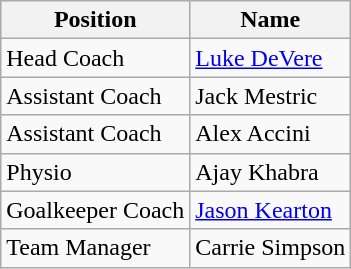<table class="wikitable">
<tr>
<th>Position</th>
<th>Name</th>
</tr>
<tr>
<td>Head Coach</td>
<td><a href='#'>Luke DeVere</a></td>
</tr>
<tr>
<td>Assistant Coach</td>
<td>Jack Mestric</td>
</tr>
<tr>
<td>Assistant Coach</td>
<td>Alex Accini</td>
</tr>
<tr>
<td>Physio</td>
<td>Ajay Khabra</td>
</tr>
<tr>
<td>Goalkeeper Coach</td>
<td><a href='#'>Jason Kearton</a></td>
</tr>
<tr>
<td>Team Manager</td>
<td>Carrie Simpson</td>
</tr>
</table>
